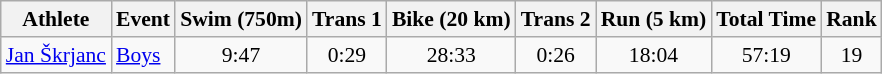<table class="wikitable" style="font-size:90%;">
<tr>
<th>Athlete</th>
<th>Event</th>
<th>Swim (750m)</th>
<th>Trans 1</th>
<th>Bike (20 km)</th>
<th>Trans 2</th>
<th>Run (5 km)</th>
<th>Total Time</th>
<th>Rank</th>
</tr>
<tr align=center>
<td align=left><a href='#'>Jan Škrjanc</a></td>
<td align=left><a href='#'>Boys</a></td>
<td>9:47</td>
<td>0:29</td>
<td>28:33</td>
<td>0:26</td>
<td>18:04</td>
<td>57:19</td>
<td>19</td>
</tr>
</table>
